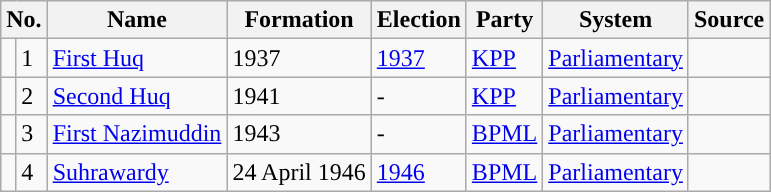<table class="wikitable sortable">
<tr>
<th colspan=2>No.</th>
<th>Name</th>
<th>Formation</th>
<th>Election</th>
<th>Party</th>
<th>System</th>
<th>Source</th>
</tr>
<tr>
<td align=center style="background-color:"></td>
<td>1</td>
<td><a href='#'>First Huq</a></td>
<td>1937</td>
<td><a href='#'>1937</a></td>
<td><a href='#'>KPP</a></td>
<td><a href='#'>Parliamentary</a></td>
<td></td>
</tr>
<tr>
<td align=center style="background-color:"></td>
<td>2</td>
<td><a href='#'>Second Huq</a></td>
<td>1941</td>
<td>-</td>
<td><a href='#'>KPP</a></td>
<td><a href='#'>Parliamentary</a></td>
<td></td>
</tr>
<tr>
<td align=center style="background-color:"></td>
<td>3</td>
<td><a href='#'>First Nazimuddin</a></td>
<td>1943</td>
<td>-</td>
<td><a href='#'>BPML</a></td>
<td><a href='#'>Parliamentary</a></td>
<td></td>
</tr>
<tr>
<td align=center style="background-color:"></td>
<td>4</td>
<td><a href='#'>Suhrawardy</a></td>
<td>24 April 1946</td>
<td><a href='#'>1946</a></td>
<td><a href='#'>BPML</a></td>
<td><a href='#'>Parliamentary</a></td>
<td></td>
</tr>
</table>
